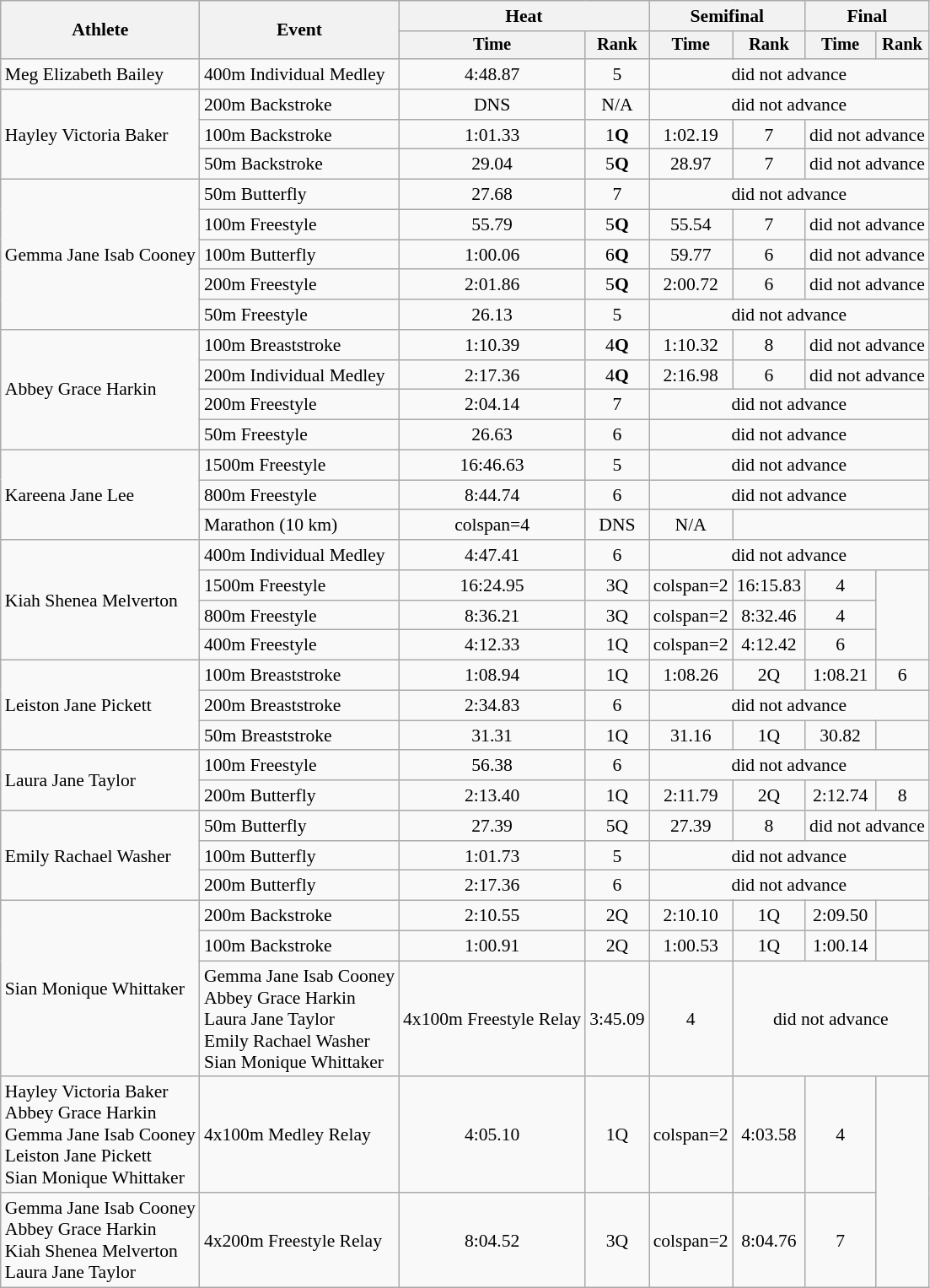<table class=wikitable style="font-size:90%">
<tr>
<th rowspan="2">Athlete</th>
<th rowspan="2">Event</th>
<th colspan="2">Heat</th>
<th colspan="2">Semifinal</th>
<th colspan="2">Final</th>
</tr>
<tr style="font-size:95%">
<th>Time</th>
<th>Rank</th>
<th>Time</th>
<th>Rank</th>
<th>Time</th>
<th>Rank</th>
</tr>
<tr align=center>
<td align=left>Meg Elizabeth Bailey</td>
<td align=left>400m Individual Medley</td>
<td>4:48.87</td>
<td>5</td>
<td colspan=4>did not advance</td>
</tr>
<tr align=center>
<td align=left rowspan=3>Hayley Victoria Baker</td>
<td align=left>200m Backstroke</td>
<td>DNS</td>
<td>N/A</td>
<td colspan=4>did not advance</td>
</tr>
<tr align=center>
<td align=left>100m Backstroke</td>
<td>1:01.33</td>
<td>1<strong>Q</strong></td>
<td>1:02.19</td>
<td>7</td>
<td colspan=2>did not advance</td>
</tr>
<tr align=center>
<td align=left>50m Backstroke</td>
<td>29.04</td>
<td>5<strong>Q</strong></td>
<td>28.97</td>
<td>7</td>
<td colspan=2>did not advance</td>
</tr>
<tr align=center>
<td align=left rowspan=5>Gemma Jane Isab Cooney</td>
<td align=left>50m Butterfly</td>
<td>27.68</td>
<td>7</td>
<td colspan=4>did not advance</td>
</tr>
<tr align=center>
<td align=left>100m Freestyle</td>
<td>55.79</td>
<td>5<strong>Q</strong></td>
<td>55.54</td>
<td>7</td>
<td colspan=2>did not advance</td>
</tr>
<tr align=center>
<td align=left>100m Butterfly</td>
<td>1:00.06</td>
<td>6<strong>Q</strong></td>
<td>59.77</td>
<td>6</td>
<td colspan=2>did not advance</td>
</tr>
<tr align=center>
<td align=left>200m Freestyle</td>
<td>2:01.86</td>
<td>5<strong>Q</strong></td>
<td>2:00.72</td>
<td>6</td>
<td colspan=2>did not advance</td>
</tr>
<tr align=center>
<td align=left>50m Freestyle</td>
<td>26.13</td>
<td>5</td>
<td colspan=4>did not advance</td>
</tr>
<tr align=center>
<td align=left rowspan=4>Abbey Grace Harkin</td>
<td align=left>100m Breaststroke</td>
<td>1:10.39</td>
<td>4<strong>Q</strong></td>
<td>1:10.32</td>
<td>8</td>
<td colspan=2>did not advance</td>
</tr>
<tr align=center>
<td align=left>200m Individual Medley</td>
<td>2:17.36</td>
<td>4<strong>Q<em></td>
<td>2:16.98</td>
<td>6</td>
<td colspan=2>did not advance</td>
</tr>
<tr align=center>
<td align=left>200m Freestyle</td>
<td>2:04.14</td>
<td>7</td>
<td colspan=4>did not advance</td>
</tr>
<tr align=center>
<td align=left>50m Freestyle</td>
<td>26.63</td>
<td>6</td>
<td colspan=4>did not advance</td>
</tr>
<tr align=center>
<td align=left rowspan=3>Kareena Jane Lee</td>
<td align=left>1500m Freestyle</td>
<td>16:46.63</td>
<td>5</td>
<td colspan=4>did not advance</td>
</tr>
<tr align=center>
<td align=left>800m Freestyle</td>
<td>8:44.74</td>
<td>6</td>
<td colspan=4>did not advance</td>
</tr>
<tr align=center>
<td align=left>Marathon (10 km)</td>
<td>colspan=4 </td>
<td>DNS</td>
<td>N/A</td>
</tr>
<tr align=center>
<td align=left rowspan=4>Kiah Shenea Melverton</td>
<td align=left>400m Individual Medley</td>
<td>4:47.41</td>
<td>6</td>
<td colspan=4>did not advance</td>
</tr>
<tr align=center>
<td align=left>1500m Freestyle</td>
<td>16:24.95</td>
<td>3</strong>Q<strong></td>
<td>colspan=2 </td>
<td>16:15.83</td>
<td>4</td>
</tr>
<tr align=center>
<td align=left>800m Freestyle</td>
<td>8:36.21</td>
<td>3</strong>Q<strong></td>
<td>colspan=2 </td>
<td>8:32.46</td>
<td>4</td>
</tr>
<tr align=center>
<td align=left>400m Freestyle</td>
<td>4:12.33</td>
<td>1</strong>Q<strong></td>
<td>colspan=2 </td>
<td>4:12.42</td>
<td>6</td>
</tr>
<tr align=center>
<td align=left rowspan=3>Leiston Jane Pickett</td>
<td align=left>100m Breaststroke</td>
<td>1:08.94</td>
<td>1</strong>Q<strong></td>
<td>1:08.26</td>
<td>2</strong>Q<strong></td>
<td>1:08.21</td>
<td>6</td>
</tr>
<tr align=center>
<td align=left>200m Breaststroke</td>
<td>2:34.83</td>
<td>6</td>
<td colspan=4>did not advance</td>
</tr>
<tr align=center>
<td align=left>50m Breaststroke</td>
<td>31.31</td>
<td>1</strong>Q<strong></td>
<td>31.16</td>
<td>1</strong>Q<strong></td>
<td>30.82</td>
<td></td>
</tr>
<tr align=center>
<td align=left rowspan=2>Laura Jane Taylor</td>
<td align=left>100m Freestyle</td>
<td>56.38</td>
<td>6</td>
<td colspan=4>did not advance</td>
</tr>
<tr align=center>
<td align=left>200m Butterfly</td>
<td>2:13.40</td>
<td>1</strong>Q<strong></td>
<td>2:11.79</td>
<td>2</strong>Q<strong></td>
<td>2:12.74</td>
<td>8</td>
</tr>
<tr align=center>
<td align=left rowspan=3>Emily Rachael Washer</td>
<td align=left>50m Butterfly</td>
<td>27.39</td>
<td>5</strong>Q<strong></td>
<td>27.39</td>
<td>8</td>
<td colspan=2>did not advance</td>
</tr>
<tr align=center>
<td align=left>100m Butterfly</td>
<td>1:01.73</td>
<td>5</td>
<td colspan=4>did not advance</td>
</tr>
<tr align=center>
<td align=left>200m Butterfly</td>
<td>2:17.36</td>
<td>6</td>
<td colspan=4>did not advance</td>
</tr>
<tr align=center>
<td align=left rowspan=3>Sian Monique Whittaker</td>
<td align=left>200m Backstroke</td>
<td>2:10.55</td>
<td>2</strong>Q<strong></td>
<td>2:10.10</td>
<td>1</strong>Q<strong></td>
<td>2:09.50</td>
<td></td>
</tr>
<tr align=center>
<td align=left>100m Backstroke</td>
<td>1:00.91</td>
<td>2</strong>Q<strong></td>
<td>1:00.53</td>
<td>1</strong>Q<strong></td>
<td>1:00.14</td>
<td></td>
</tr>
<tr align=center>
<td align=left>Gemma Jane Isab Cooney<br>Abbey Grace Harkin<br>Laura Jane Taylor<br>Emily Rachael Washer<br>Sian Monique Whittaker</td>
<td align=left>4x100m Freestyle Relay</td>
<td>3:45.09</td>
<td>4</td>
<td colspan=4>did not advance</td>
</tr>
<tr align=center>
<td align=left>Hayley Victoria Baker<br>Abbey Grace Harkin<br>Gemma Jane Isab Cooney<br>Leiston Jane Pickett<br>Sian Monique Whittaker</td>
<td align=left>4x100m Medley Relay</td>
<td>4:05.10</td>
<td>1</strong>Q<strong></td>
<td>colspan=2 </td>
<td>4:03.58</td>
<td>4</td>
</tr>
<tr align=center>
<td align=left>Gemma Jane Isab Cooney<br>Abbey Grace Harkin<br>Kiah Shenea Melverton<br>Laura Jane Taylor</td>
<td align=left>4x200m Freestyle Relay</td>
<td>8:04.52</td>
<td>3</strong>Q<strong></td>
<td>colspan=2 </td>
<td>8:04.76</td>
<td>7</td>
</tr>
</table>
